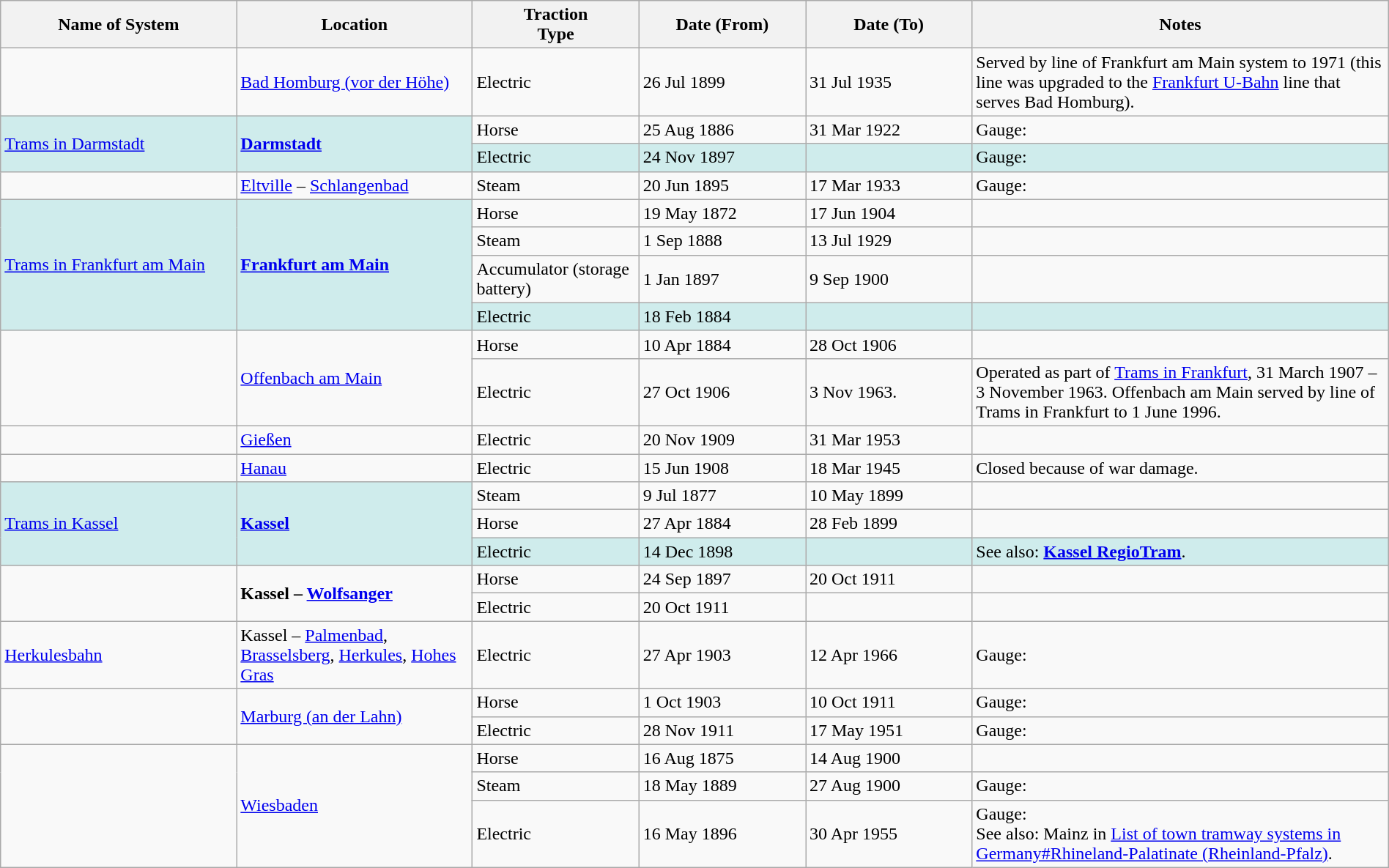<table class="wikitable" width=100%>
<tr>
<th width=17%>Name of System</th>
<th width=17%>Location</th>
<th width=12%>Traction<br>Type</th>
<th width=12%>Date (From)</th>
<th width=12%>Date (To)</th>
<th width=30%>Notes</th>
</tr>
<tr>
<td> </td>
<td><a href='#'>Bad Homburg (vor der Höhe)</a></td>
<td>Electric</td>
<td>26 Jul 1899</td>
<td>31 Jul 1935</td>
<td>Served by line of Frankfurt am Main system to 1971 (this line was upgraded to the <a href='#'>Frankfurt U-Bahn</a> line that serves Bad Homburg).</td>
</tr>
<tr>
<td style="background:#CFECEC" rowspan="2"><a href='#'>Trams in Darmstadt</a></td>
<td style="background:#CFECEC" rowspan="2"><strong><a href='#'>Darmstadt</a></strong></td>
<td>Horse</td>
<td>25 Aug 1886</td>
<td>31 Mar 1922</td>
<td>Gauge: </td>
</tr>
<tr style="background:#CFECEC">
<td>Electric</td>
<td>24 Nov 1897</td>
<td> </td>
<td>Gauge: </td>
</tr>
<tr>
<td> </td>
<td><a href='#'>Eltville</a> – <a href='#'>Schlangenbad</a></td>
<td>Steam</td>
<td>20 Jun 1895</td>
<td>17 Mar 1933</td>
<td>Gauge: </td>
</tr>
<tr>
<td style="background:#CFECEC" rowspan="4"><a href='#'>Trams in Frankfurt am Main</a></td>
<td style="background:#CFECEC" rowspan="4"><strong><a href='#'>Frankfurt am Main</a></strong></td>
<td>Horse</td>
<td>19 May 1872</td>
<td>17 Jun 1904</td>
<td> </td>
</tr>
<tr>
<td>Steam</td>
<td>1 Sep 1888</td>
<td>13 Jul 1929</td>
<td> </td>
</tr>
<tr>
<td>Accumulator (storage battery)</td>
<td>1 Jan 1897</td>
<td>9 Sep 1900</td>
<td> </td>
</tr>
<tr style="background:#CFECEC">
<td>Electric</td>
<td>18 Feb 1884</td>
<td> </td>
<td> </td>
</tr>
<tr>
<td rowspan="2"> </td>
<td rowspan="2"><a href='#'>Offenbach am Main</a></td>
<td>Horse</td>
<td>10 Apr 1884</td>
<td>28 Oct 1906</td>
<td> </td>
</tr>
<tr>
<td>Electric</td>
<td>27 Oct 1906</td>
<td>3 Nov 1963.</td>
<td>Operated as part of <a href='#'>Trams in Frankfurt</a>, 31 March 1907 – 3 November 1963. Offenbach am Main served by line of Trams in Frankfurt to 1 June 1996.</td>
</tr>
<tr>
<td> </td>
<td><a href='#'>Gießen</a></td>
<td>Electric</td>
<td>20 Nov 1909</td>
<td>31 Mar 1953</td>
<td> </td>
</tr>
<tr>
<td> </td>
<td><a href='#'>Hanau</a></td>
<td>Electric</td>
<td>15 Jun 1908</td>
<td>18 Mar 1945</td>
<td>Closed because of war damage.</td>
</tr>
<tr>
<td style="background:#CFECEC" rowspan="3"><a href='#'>Trams in Kassel</a></td>
<td style="background:#CFECEC" rowspan="3"><strong><a href='#'>Kassel</a></strong></td>
<td>Steam</td>
<td>9 Jul 1877</td>
<td>10 May 1899</td>
<td> </td>
</tr>
<tr>
<td>Horse</td>
<td>27 Apr 1884</td>
<td>28 Feb 1899</td>
<td> </td>
</tr>
<tr style="background:#CFECEC">
<td>Electric</td>
<td>14 Dec 1898</td>
<td> </td>
<td>See also: <strong><a href='#'>Kassel RegioTram</a></strong>.</td>
</tr>
<tr>
<td rowspan="2"> </td>
<td rowspan="2"><strong>Kassel – <a href='#'>Wolfsanger</a></strong></td>
<td>Horse</td>
<td>24 Sep 1897</td>
<td>20 Oct 1911</td>
<td> </td>
</tr>
<tr>
<td>Electric</td>
<td>20 Oct 1911</td>
<td> </td>
<td> </td>
</tr>
<tr>
<td><a href='#'>Herkulesbahn</a></td>
<td>Kassel – <a href='#'>Palmenbad</a>, <a href='#'>Brasselsberg</a>, <a href='#'>Herkules</a>, <a href='#'>Hohes Gras</a></td>
<td>Electric</td>
<td>27 Apr 1903</td>
<td>12 Apr 1966</td>
<td>Gauge: </td>
</tr>
<tr>
<td rowspan="2"> </td>
<td rowspan="2"><a href='#'>Marburg (an der Lahn)</a></td>
<td>Horse</td>
<td>1 Oct 1903</td>
<td>10 Oct 1911</td>
<td>Gauge: </td>
</tr>
<tr>
<td>Electric</td>
<td>28 Nov 1911</td>
<td>17 May 1951</td>
<td>Gauge: </td>
</tr>
<tr>
<td rowspan="3"> </td>
<td rowspan="3"><a href='#'>Wiesbaden</a></td>
<td>Horse</td>
<td>16 Aug 1875</td>
<td>14 Aug 1900</td>
<td> </td>
</tr>
<tr>
<td>Steam</td>
<td>18 May 1889</td>
<td>27 Aug 1900</td>
<td>Gauge: </td>
</tr>
<tr>
<td>Electric</td>
<td>16 May 1896</td>
<td>30 Apr 1955</td>
<td>Gauge: <br>See also: Mainz in <a href='#'>List of town tramway systems in Germany#Rhineland-Palatinate (Rheinland-Pfalz)</a>.</td>
</tr>
</table>
